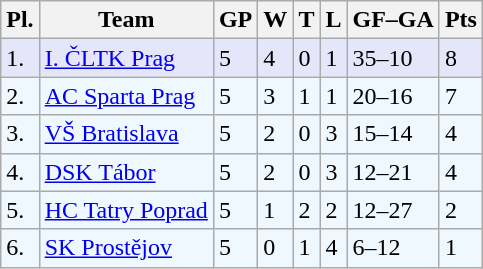<table class="wikitable">
<tr>
<th>Pl.</th>
<th>Team</th>
<th>GP</th>
<th>W</th>
<th>T</th>
<th>L</th>
<th>GF–GA</th>
<th>Pts</th>
</tr>
<tr bgcolor="#e6e6fa">
<td>1.</td>
<td><a href='#'>I. ČLTK Prag</a></td>
<td>5</td>
<td>4</td>
<td>0</td>
<td>1</td>
<td>35–10</td>
<td>8</td>
</tr>
<tr bgcolor="#f0f8ff">
<td>2.</td>
<td><a href='#'>AC Sparta Prag</a></td>
<td>5</td>
<td>3</td>
<td>1</td>
<td>1</td>
<td>20–16</td>
<td>7</td>
</tr>
<tr bgcolor="#f0f8ff">
<td>3.</td>
<td><a href='#'>VŠ Bratislava</a></td>
<td>5</td>
<td>2</td>
<td>0</td>
<td>3</td>
<td>15–14</td>
<td>4</td>
</tr>
<tr bgcolor="#f0f8ff">
<td>4.</td>
<td><a href='#'>DSK Tábor</a></td>
<td>5</td>
<td>2</td>
<td>0</td>
<td>3</td>
<td>12–21</td>
<td>4</td>
</tr>
<tr bgcolor="#f0f8ff">
<td>5.</td>
<td><a href='#'>HC Tatry Poprad</a></td>
<td>5</td>
<td>1</td>
<td>2</td>
<td>2</td>
<td>12–27</td>
<td>2</td>
</tr>
<tr bgcolor="#f0f8ff">
<td>6.</td>
<td><a href='#'>SK Prostějov</a></td>
<td>5</td>
<td>0</td>
<td>1</td>
<td>4</td>
<td>6–12</td>
<td>1</td>
</tr>
</table>
